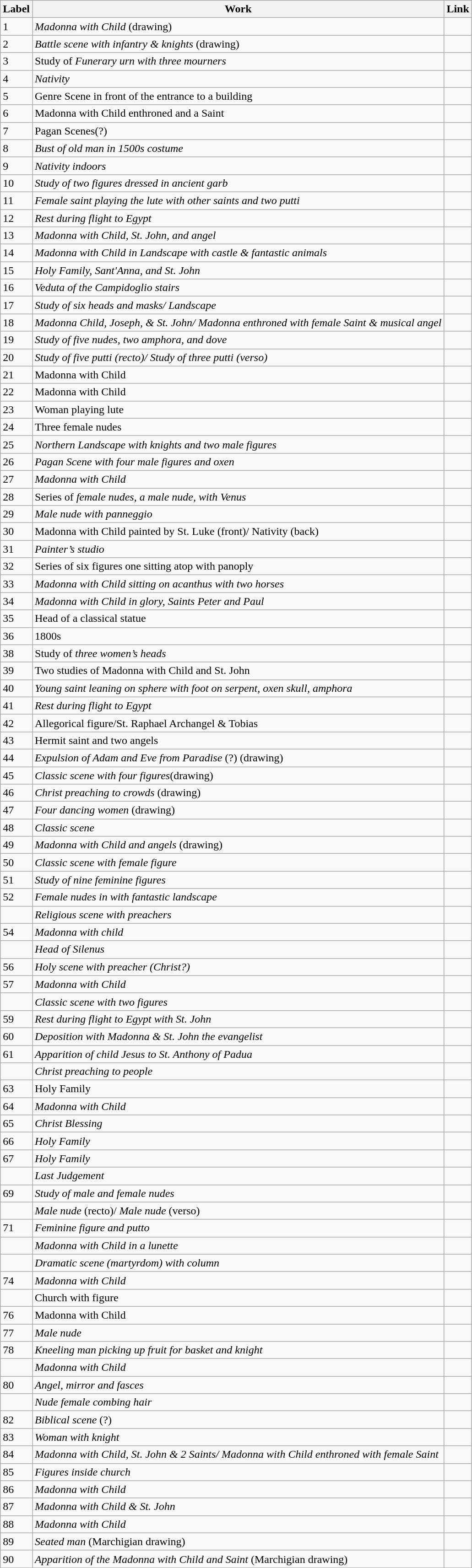<table class="wikitable sortable">
<tr>
<th>Label</th>
<th>Work</th>
<th>Link</th>
</tr>
<tr>
<td>1</td>
<td><em>Madonna with Child</em> (drawing)</td>
<td></td>
</tr>
<tr>
<td>2</td>
<td><em>Battle scene with infantry & knights</em> (drawing)</td>
<td></td>
</tr>
<tr>
<td>3</td>
<td>Study of <em>Funerary urn with three mourners</em></td>
<td></td>
</tr>
<tr>
<td>4</td>
<td><em>Nativity</em></td>
<td></td>
</tr>
<tr>
<td>5</td>
<td>Genre Scene in front of the entrance to a building</td>
<td></td>
</tr>
<tr>
<td>6</td>
<td>Madonna with Child enthroned and a Saint</td>
<td></td>
</tr>
<tr>
<td>7</td>
<td>Pagan Scenes(?)</td>
<td></td>
</tr>
<tr>
<td>8</td>
<td><em>Bust of old man in 1500s costume</em></td>
<td></td>
</tr>
<tr>
<td>9</td>
<td><em>Nativity indoors</em></td>
<td></td>
</tr>
<tr>
<td>10</td>
<td><em>Study of two figures dressed in ancient garb</em></td>
<td></td>
</tr>
<tr>
<td>11</td>
<td><em>Female saint playing the lute with other saints and two putti</em></td>
<td></td>
</tr>
<tr>
<td>12</td>
<td><em>Rest during flight to Egypt</em></td>
<td></td>
</tr>
<tr>
<td>13</td>
<td><em>Madonna with Child, St. John, and angel</em></td>
<td></td>
</tr>
<tr>
<td>14</td>
<td><em>Madonna with Child in Landscape with castle & fantastic animals</em></td>
<td></td>
</tr>
<tr>
<td>15</td>
<td><em>Holy Family, Sant'Anna, and St. John</em></td>
<td></td>
</tr>
<tr>
<td>16</td>
<td><em>Veduta of the Campidoglio stairs</em></td>
<td></td>
</tr>
<tr>
<td>17</td>
<td><em>Study of six heads and masks/ Landscape</em></td>
<td></td>
</tr>
<tr>
<td>18</td>
<td><em>Madonna Child, Joseph, & St. John/ Madonna enthroned with female Saint & musical angel</em></td>
<td></td>
</tr>
<tr>
<td>19</td>
<td><em>Study of five nudes, two amphora, and dove</em></td>
<td></td>
</tr>
<tr>
<td>20</td>
<td><em>Study of five putti (recto)/ Study of three putti (verso) </em></td>
<td></td>
</tr>
<tr>
<td>21</td>
<td>Madonna with Child</td>
<td></td>
</tr>
<tr>
<td>22</td>
<td>Madonna with Child</td>
<td></td>
</tr>
<tr>
<td>23</td>
<td>Woman playing lute</td>
<td></td>
</tr>
<tr>
<td>24</td>
<td>Three female nudes</td>
<td></td>
</tr>
<tr>
<td>25</td>
<td><em>Northern Landscape with knights and two male figures</em></td>
<td></td>
</tr>
<tr>
<td>26</td>
<td><em>Pagan Scene with four male figures and oxen</em></td>
<td></td>
</tr>
<tr>
<td>27</td>
<td><em>Madonna with Child</em></td>
<td></td>
</tr>
<tr>
<td>28</td>
<td>Series of <em>female nudes, a male nude, with Venus</em></td>
<td></td>
</tr>
<tr>
<td>29</td>
<td><em>Male nude with panneggio</em></td>
<td></td>
</tr>
<tr>
<td>30</td>
<td>Madonna with Child painted by St. Luke (front)/ Nativity (back)</td>
<td></td>
</tr>
<tr>
<td>31</td>
<td><em>Painter’s studio</em></td>
<td></td>
</tr>
<tr>
<td>32</td>
<td>Series of six figures one sitting atop with panoply</td>
<td></td>
</tr>
<tr>
<td>33</td>
<td><em>Madonna with Child sitting on acanthus with two horses</em></td>
<td></td>
</tr>
<tr>
<td>34</td>
<td><em>Madonna with Child in glory, Saints Peter and Paul</em></td>
<td></td>
</tr>
<tr>
<td>35</td>
<td>Head of a classical statue</td>
<td></td>
</tr>
<tr>
<td>36</td>
<td Annunciation>1800s</td>
<td></td>
</tr>
<tr>
<td>38</td>
<td>Study of <em>three women’s heads</em></td>
<td></td>
</tr>
<tr>
<td>39</td>
<td>Two studies of Madonna with Child and St. John</td>
<td></td>
</tr>
<tr>
<td>40</td>
<td><em>Young saint leaning on sphere with foot on serpent, oxen skull, amphora</em></td>
<td></td>
</tr>
<tr>
<td>41</td>
<td><em>Rest during flight to Egypt</em></td>
<td></td>
</tr>
<tr>
<td>42</td>
<td>Allegorical figure/St. Raphael Archangel & Tobias</td>
<td></td>
</tr>
<tr>
<td>43</td>
<td>Hermit saint and two angels</td>
<td></td>
</tr>
<tr>
<td>44</td>
<td><em>Expulsion of Adam and Eve from Paradise</em> (?) (drawing)</td>
<td></td>
</tr>
<tr>
<td>45</td>
<td><em>Classic scene with four figures</em>(drawing)</td>
<td></td>
</tr>
<tr>
<td>46</td>
<td><em>Christ preaching to crowds</em> (drawing)</td>
<td></td>
</tr>
<tr>
<td>47</td>
<td><em>Four dancing women</em> (drawing)</td>
<td></td>
</tr>
<tr>
<td>48</td>
<td><em>Classic scene</em></td>
<td></td>
</tr>
<tr>
<td>49</td>
<td><em>Madonna with Child and angels</em> (drawing)</td>
<td></td>
</tr>
<tr>
<td>50</td>
<td><em>Classic scene with female figure</em></td>
<td></td>
</tr>
<tr>
<td>51</td>
<td><em>Study of nine feminine figures</em></td>
<td></td>
</tr>
<tr>
<td>52</td>
<td><em>Female nudes in with fantastic landscape</em></td>
<td></td>
</tr>
<tr>
<td></td>
<td><em>Religious scene with preachers</em></td>
<td></td>
</tr>
<tr>
<td>54</td>
<td><em>Madonna with child</em></td>
<td></td>
</tr>
<tr>
<td></td>
<td><em>Head of Silenus</em></td>
<td></td>
</tr>
<tr>
<td>56</td>
<td><em>Holy scene with preacher (Christ?)</em></td>
<td></td>
</tr>
<tr>
<td>57</td>
<td><em>Madonna with Child</em></td>
<td></td>
</tr>
<tr>
<td></td>
<td><em>Classic scene with two figures</em></td>
<td></td>
</tr>
<tr>
<td>59</td>
<td><em>Rest during flight to Egypt with St. John</em></td>
<td></td>
</tr>
<tr>
<td>60</td>
<td><em>Deposition with Madonna & St. John the evangelist</em></td>
<td></td>
</tr>
<tr>
<td>61</td>
<td><em>Apparition of child Jesus to St. Anthony of Padua</em></td>
<td></td>
</tr>
<tr>
<td></td>
<td><em>Christ preaching to people</em></td>
<td></td>
</tr>
<tr>
<td>63</td>
<td>Holy Family</td>
<td></td>
</tr>
<tr>
<td>64</td>
<td><em>Madonna with Child</em></td>
<td></td>
</tr>
<tr>
<td>65</td>
<td><em>Christ Blessing</em></td>
<td></td>
</tr>
<tr>
<td>66</td>
<td><em>Holy Family</em></td>
<td></td>
</tr>
<tr>
<td>67</td>
<td><em>Holy Family</em></td>
<td></td>
</tr>
<tr>
<td></td>
<td><em>Last Judgement</em></td>
<td></td>
</tr>
<tr>
<td>69</td>
<td><em>Study of male and female nudes</em></td>
<td></td>
</tr>
<tr>
<td></td>
<td><em>Male nude</em> (recto)/ <em>Male nude</em> (verso)</td>
<td></td>
</tr>
<tr>
<td>71</td>
<td><em>Feminine figure and putto</em></td>
<td></td>
</tr>
<tr>
<td></td>
<td><em>Madonna with Child in a lunette</em></td>
<td></td>
</tr>
<tr>
<td></td>
<td><em>Dramatic scene (martyrdom) with column</em></td>
<td></td>
</tr>
<tr>
<td>74</td>
<td><em>Madonna with Child</em></td>
<td></td>
</tr>
<tr>
<td></td>
<td>Church with figure</td>
<td></td>
</tr>
<tr>
<td>76</td>
<td>Madonna with Child</td>
<td></td>
</tr>
<tr>
<td>77</td>
<td><em>Male nude </em></td>
<td></td>
</tr>
<tr>
<td>78</td>
<td><em>Kneeling man picking up fruit for basket and knight</em></td>
<td></td>
</tr>
<tr>
<td></td>
<td><em>Madonna with Child</em></td>
<td></td>
</tr>
<tr>
<td>80</td>
<td><em>Angel, mirror and fasces</em></td>
<td></td>
</tr>
<tr>
<td></td>
<td><em>Nude female combing hair</em></td>
<td></td>
</tr>
<tr>
<td>82</td>
<td><em>Biblical scene</em> (?)</td>
<td></td>
</tr>
<tr>
<td>83</td>
<td><em>Woman with knight</em></td>
<td></td>
</tr>
<tr>
<td>84</td>
<td><em>Madonna with Child, St. John & 2 Saints/ Madonna with Child enthroned with female Saint</em></td>
<td></td>
</tr>
<tr>
<td>85</td>
<td><em>Figures inside church</em></td>
<td></td>
</tr>
<tr>
<td>86</td>
<td><em>Madonna with Child</em></td>
<td></td>
</tr>
<tr>
<td>87</td>
<td><em>Madonna with Child & St. John</em></td>
<td></td>
</tr>
<tr>
<td>88</td>
<td><em>Madonna with Child</em></td>
<td></td>
</tr>
<tr>
<td>89</td>
<td><em>Seated man</em> (Marchigian drawing)</td>
<td></td>
</tr>
<tr>
<td>90</td>
<td><em>Apparition of the Madonna with Child and Saint</em> (Marchigian drawing)</td>
<td></td>
</tr>
<tr>
</tr>
</table>
